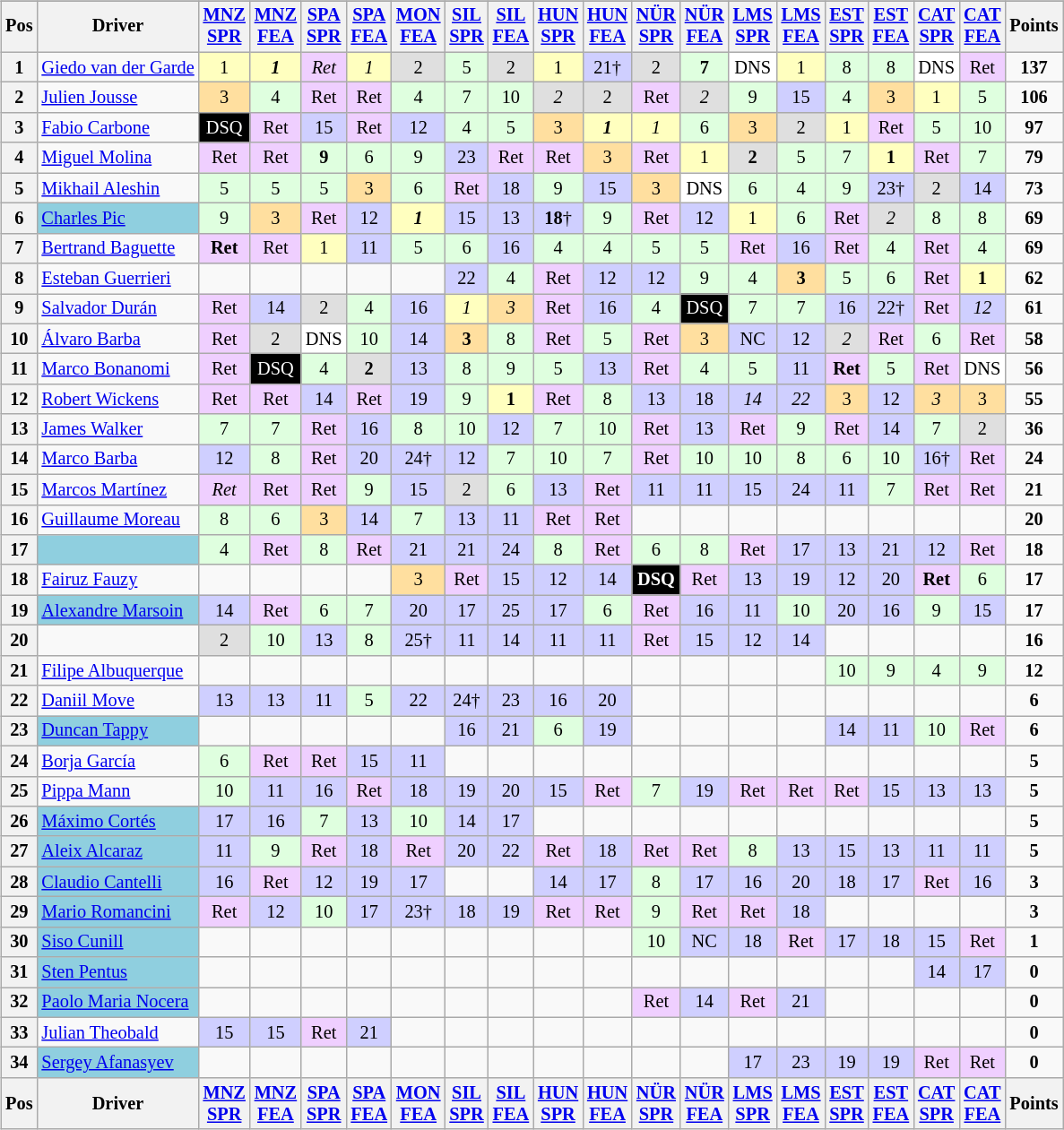<table>
<tr>
<td><br><table class="wikitable" style="font-size:85%; text-align:center">
<tr style="background:#f9f9f9" valign="top">
</tr>
<tr>
<th valign="middle">Pos</th>
<th valign="middle">Driver</th>
<th><a href='#'>MNZ<br>SPR</a><br> </th>
<th><a href='#'>MNZ<br>FEA</a><br> </th>
<th><a href='#'>SPA<br>SPR</a><br> </th>
<th><a href='#'>SPA<br>FEA</a><br> </th>
<th><a href='#'>MON<br>FEA</a><br> </th>
<th><a href='#'>SIL<br>SPR</a><br> </th>
<th><a href='#'>SIL<br>FEA</a><br> </th>
<th><a href='#'>HUN<br>SPR</a><br> </th>
<th><a href='#'>HUN<br>FEA</a><br> </th>
<th><a href='#'>NÜR<br>SPR</a><br> </th>
<th><a href='#'>NÜR<br>FEA</a><br> </th>
<th><a href='#'>LMS<br>SPR</a><br> </th>
<th><a href='#'>LMS<br>FEA</a><br> </th>
<th><a href='#'>EST<br>SPR</a><br> </th>
<th><a href='#'>EST<br>FEA</a><br> </th>
<th><a href='#'>CAT<br>SPR</a><br> </th>
<th><a href='#'>CAT<br>FEA</a><br> </th>
<th valign="middle">Points</th>
</tr>
<tr>
<th>1</th>
<td align="left"> <a href='#'>Giedo van der Garde</a></td>
<td style="background:#ffffbf;">1</td>
<td style="background:#ffffbf;"><strong><em>1</em></strong></td>
<td style="background:#efcfff;"><em>Ret</em></td>
<td style="background:#ffffbf;"><em>1</em></td>
<td style="background:#dfdfdf;">2</td>
<td style="background:#dfffdf;">5</td>
<td style="background:#dfdfdf;">2</td>
<td style="background:#ffffbf;">1</td>
<td style="background:#cfcfff;">21†</td>
<td style="background:#dfdfdf;">2</td>
<td style="background:#dfffdf;"><strong>7</strong></td>
<td style="background:#ffffff;">DNS</td>
<td style="background:#ffffbf;">1</td>
<td style="background:#dfffdf;">8</td>
<td style="background:#dfffdf;">8</td>
<td style="background:#ffffff;">DNS</td>
<td style="background:#efcfff;">Ret</td>
<td><strong>137</strong></td>
</tr>
<tr>
<th>2</th>
<td align="left"> <a href='#'>Julien Jousse</a></td>
<td style="background:#ffdf9f;">3</td>
<td style="background:#dfffdf;">4</td>
<td style="background:#efcfff;">Ret</td>
<td style="background:#efcfff;">Ret</td>
<td style="background:#dfffdf;">4</td>
<td style="background:#dfffdf;">7</td>
<td style="background:#dfffdf;">10</td>
<td style="background:#dfdfdf;"><em>2</em></td>
<td style="background:#dfdfdf;">2</td>
<td style="background:#efcfff;">Ret</td>
<td style="background:#dfdfdf;"><em>2</em></td>
<td style="background:#dfffdf;">9</td>
<td style="background:#cfcfff;">15</td>
<td style="background:#dfffdf;">4</td>
<td style="background:#ffdf9f;">3</td>
<td style="background:#ffffbf;">1</td>
<td style="background:#dfffdf;">5</td>
<td><strong>106</strong></td>
</tr>
<tr>
<th>3</th>
<td align="left"> <a href='#'>Fabio Carbone</a></td>
<td style="background:#000; color:white;">DSQ</td>
<td style="background:#efcfff;">Ret</td>
<td style="background:#cfcfff;">15</td>
<td style="background:#efcfff;">Ret</td>
<td style="background:#cfcfff;">12</td>
<td style="background:#dfffdf;">4</td>
<td style="background:#dfffdf;">5</td>
<td style="background:#ffdf9f;">3</td>
<td style="background:#ffffbf;"><strong><em>1</em></strong></td>
<td style="background:#ffffbf;"><em>1</em></td>
<td style="background:#dfffdf;">6</td>
<td style="background:#ffdf9f;">3</td>
<td style="background:#dfdfdf;">2</td>
<td style="background:#ffffbf;">1</td>
<td style="background:#efcfff;">Ret</td>
<td style="background:#dfffdf;">5</td>
<td style="background:#dfffdf;">10</td>
<td><strong>97</strong></td>
</tr>
<tr>
<th>4</th>
<td align="left"> <a href='#'>Miguel Molina</a></td>
<td style="background:#efcfff;">Ret</td>
<td style="background:#efcfff;">Ret</td>
<td style="background:#dfffdf;"><strong>9</strong></td>
<td style="background:#dfffdf;">6</td>
<td style="background:#dfffdf;">9</td>
<td style="background:#cfcfff;">23</td>
<td style="background:#efcfff;">Ret</td>
<td style="background:#efcfff;">Ret</td>
<td style="background:#ffdf9f;">3</td>
<td style="background:#efcfff;">Ret</td>
<td style="background:#ffffbf;">1</td>
<td style="background:#dfdfdf;"><strong>2</strong></td>
<td style="background:#dfffdf;">5</td>
<td style="background:#dfffdf;">7</td>
<td style="background:#ffffbf;"><strong>1</strong></td>
<td style="background:#efcfff;">Ret</td>
<td style="background:#dfffdf;">7</td>
<td><strong>79</strong></td>
</tr>
<tr>
<th>5</th>
<td align="left"> <a href='#'>Mikhail Aleshin</a></td>
<td style="background:#dfffdf;">5</td>
<td style="background:#dfffdf;">5</td>
<td style="background:#dfffdf;">5</td>
<td style="background:#ffdf9f;">3</td>
<td style="background:#dfffdf;">6</td>
<td style="background:#efcfff;">Ret</td>
<td style="background:#cfcfff;">18</td>
<td style="background:#dfffdf;">9</td>
<td style="background:#cfcfff;">15</td>
<td style="background:#ffdf9f;">3</td>
<td style="background:#ffffff;">DNS</td>
<td style="background:#dfffdf;">6</td>
<td style="background:#dfffdf;">4</td>
<td style="background:#dfffdf;">9</td>
<td style="background:#cfcfff;">23†</td>
<td style="background:#dfdfdf;">2</td>
<td style="background:#cfcfff;">14</td>
<td><strong>73</strong></td>
</tr>
<tr>
<th>6</th>
<td align=left style="background:#8FCFDF;"> <a href='#'>Charles Pic</a></td>
<td style="background:#dfffdf;">9</td>
<td style="background:#ffdf9f;">3</td>
<td style="background:#efcfff;">Ret</td>
<td style="background:#cfcfff;">12</td>
<td style="background:#ffffbf;"><strong><em>1</em></strong></td>
<td style="background:#cfcfff;">15</td>
<td style="background:#cfcfff;">13</td>
<td style="background:#cfcfff;"><strong>18</strong>†</td>
<td style="background:#dfffdf;">9</td>
<td style="background:#efcfff;">Ret</td>
<td style="background:#cfcfff;">12</td>
<td style="background:#ffffbf;">1</td>
<td style="background:#dfffdf;">6</td>
<td style="background:#efcfff;">Ret</td>
<td style="background:#dfdfdf;"><em>2</em></td>
<td style="background:#dfffdf;">8</td>
<td style="background:#dfffdf;">8</td>
<td><strong>69</strong></td>
</tr>
<tr>
<th>7</th>
<td align="left"> <a href='#'>Bertrand Baguette</a></td>
<td style="background:#efcfff;"><strong>Ret</strong></td>
<td style="background:#efcfff;">Ret</td>
<td style="background:#ffffbf;">1</td>
<td style="background:#cfcfff;">11</td>
<td style="background:#dfffdf;">5</td>
<td style="background:#dfffdf;">6</td>
<td style="background:#cfcfff;">16</td>
<td style="background:#dfffdf;">4</td>
<td style="background:#dfffdf;">4</td>
<td style="background:#dfffdf;">5</td>
<td style="background:#dfffdf;">5</td>
<td style="background:#efcfff;">Ret</td>
<td style="background:#cfcfff;">16</td>
<td style="background:#efcfff;">Ret</td>
<td style="background:#dfffdf;">4</td>
<td style="background:#efcfff;">Ret</td>
<td style="background:#dfffdf;">4</td>
<td><strong>69</strong></td>
</tr>
<tr>
<th>8</th>
<td align="left"> <a href='#'>Esteban Guerrieri</a></td>
<td></td>
<td></td>
<td></td>
<td></td>
<td></td>
<td style="background:#cfcfff;">22</td>
<td style="background:#dfffdf;">4</td>
<td style="background:#efcfff;">Ret</td>
<td style="background:#cfcfff;">12</td>
<td style="background:#cfcfff;">12</td>
<td style="background:#dfffdf;">9</td>
<td style="background:#dfffdf;">4</td>
<td style="background:#ffdf9f;"><strong>3</strong></td>
<td style="background:#dfffdf;">5</td>
<td style="background:#dfffdf;">6</td>
<td style="background:#efcfff;">Ret</td>
<td style="background:#ffffbf;"><strong>1</strong></td>
<td><strong>62</strong></td>
</tr>
<tr>
<th>9</th>
<td align="left"> <a href='#'>Salvador Durán</a></td>
<td style="background:#efcfff;">Ret</td>
<td style="background:#cfcfff;">14</td>
<td style="background:#dfdfdf;">2</td>
<td style="background:#dfffdf;">4</td>
<td style="background:#cfcfff;">16</td>
<td style="background:#ffffbf;"><em>1</em></td>
<td style="background:#ffdf9f;"><em>3</em></td>
<td style="background:#efcfff;">Ret</td>
<td style="background:#cfcfff;">16</td>
<td style="background:#dfffdf;">4</td>
<td style="background:#000; color:white;">DSQ</td>
<td style="background:#dfffdf;">7</td>
<td style="background:#dfffdf;">7</td>
<td style="background:#cfcfff;">16</td>
<td style="background:#cfcfff;">22†</td>
<td style="background:#efcfff;">Ret</td>
<td style="background:#cfcfff;"><em>12</em></td>
<td><strong>61</strong></td>
</tr>
<tr>
<th>10</th>
<td align="left"> <a href='#'>Álvaro Barba</a></td>
<td style="background:#efcfff;">Ret</td>
<td style="background:#dfdfdf;">2</td>
<td style="background:#ffffff;">DNS</td>
<td style="background:#dfffdf;">10</td>
<td style="background:#cfcfff;">14</td>
<td style="background:#ffdf9f;"><strong>3</strong></td>
<td style="background:#dfffdf;">8</td>
<td style="background:#efcfff;">Ret</td>
<td style="background:#dfffdf;">5</td>
<td style="background:#efcfff;">Ret</td>
<td style="background:#ffdf9f;">3</td>
<td style="background:#cfcfff;">NC</td>
<td style="background:#cfcfff;">12</td>
<td style="background:#dfdfdf;"><em>2</em></td>
<td style="background:#efcfff;">Ret</td>
<td style="background:#dfffdf;">6</td>
<td style="background:#efcfff;">Ret</td>
<td><strong>58</strong></td>
</tr>
<tr>
<th>11</th>
<td align="left"> <a href='#'>Marco Bonanomi</a></td>
<td style="background:#efcfff;">Ret</td>
<td style="background:#000; color:white;">DSQ</td>
<td style="background:#dfffdf;">4</td>
<td style="background:#dfdfdf;"><strong>2</strong></td>
<td style="background:#cfcfff;">13</td>
<td style="background:#dfffdf;">8</td>
<td style="background:#dfffdf;">9</td>
<td style="background:#dfffdf;">5</td>
<td style="background:#cfcfff;">13</td>
<td style="background:#efcfff;">Ret</td>
<td style="background:#dfffdf;">4</td>
<td style="background:#dfffdf;">5</td>
<td style="background:#cfcfff;">11</td>
<td style="background:#efcfff;"><strong>Ret</strong></td>
<td style="background:#dfffdf;">5</td>
<td style="background:#efcfff;">Ret</td>
<td style="background:#ffffff;">DNS</td>
<td><strong>56</strong></td>
</tr>
<tr>
<th>12</th>
<td align="left"> <a href='#'>Robert Wickens</a></td>
<td style="background:#efcfff;">Ret</td>
<td style="background:#efcfff;">Ret</td>
<td style="background:#cfcfff;">14</td>
<td style="background:#efcfff;">Ret</td>
<td style="background:#cfcfff;">19</td>
<td style="background:#dfffdf;">9</td>
<td style="background:#ffffbf;"><strong>1</strong></td>
<td style="background:#efcfff;">Ret</td>
<td style="background:#dfffdf;">8</td>
<td style="background:#cfcfff;">13</td>
<td style="background:#cfcfff;">18</td>
<td style="background:#cfcfff;"><em>14</em></td>
<td style="background:#cfcfff;"><em>22</em></td>
<td style="background:#ffdf9f;">3</td>
<td style="background:#cfcfff;">12</td>
<td style="background:#ffdf9f;"><em>3</em></td>
<td style="background:#ffdf9f;">3</td>
<td><strong>55</strong></td>
</tr>
<tr>
<th>13</th>
<td align="left"> <a href='#'>James Walker</a></td>
<td style="background:#dfffdf;">7</td>
<td style="background:#dfffdf;">7</td>
<td style="background:#efcfff;">Ret</td>
<td style="background:#cfcfff;">16</td>
<td style="background:#dfffdf;">8</td>
<td style="background:#dfffdf;">10</td>
<td style="background:#cfcfff;">12</td>
<td style="background:#dfffdf;">7</td>
<td style="background:#dfffdf;">10</td>
<td style="background:#efcfff;">Ret</td>
<td style="background:#cfcfff;">13</td>
<td style="background:#efcfff;">Ret</td>
<td style="background:#dfffdf;">9</td>
<td style="background:#efcfff;">Ret</td>
<td style="background:#cfcfff;">14</td>
<td style="background:#dfffdf;">7</td>
<td style="background:#dfdfdf;">2</td>
<td><strong>36</strong></td>
</tr>
<tr>
<th>14</th>
<td align="left"> <a href='#'>Marco Barba</a></td>
<td style="background:#cfcfff;">12</td>
<td style="background:#dfffdf;">8</td>
<td style="background:#efcfff;">Ret</td>
<td style="background:#cfcfff;">20</td>
<td style="background:#cfcfff;">24†</td>
<td style="background:#cfcfff;">12</td>
<td style="background:#dfffdf;">7</td>
<td style="background:#dfffdf;">10</td>
<td style="background:#dfffdf;">7</td>
<td style="background:#efcfff;">Ret</td>
<td style="background:#dfffdf;">10</td>
<td style="background:#dfffdf;">10</td>
<td style="background:#dfffdf;">8</td>
<td style="background:#dfffdf;">6</td>
<td style="background:#dfffdf;">10</td>
<td style="background:#cfcfff;">16†</td>
<td style="background:#efcfff;">Ret</td>
<td><strong>24</strong></td>
</tr>
<tr>
<th>15</th>
<td align="left"> <a href='#'>Marcos Martínez</a></td>
<td style="background:#efcfff;"><em>Ret</em></td>
<td style="background:#efcfff;">Ret</td>
<td style="background:#efcfff;">Ret</td>
<td style="background:#dfffdf;">9</td>
<td style="background:#cfcfff;">15</td>
<td style="background:#dfdfdf;">2</td>
<td style="background:#dfffdf;">6</td>
<td style="background:#cfcfff;">13</td>
<td style="background:#efcfff;">Ret</td>
<td style="background:#cfcfff;">11</td>
<td style="background:#cfcfff;">11</td>
<td style="background:#cfcfff;">15</td>
<td style="background:#cfcfff;">24</td>
<td style="background:#cfcfff;">11</td>
<td style="background:#dfffdf;">7</td>
<td style="background:#efcfff;">Ret</td>
<td style="background:#efcfff;">Ret</td>
<td><strong>21</strong></td>
</tr>
<tr>
<th>16</th>
<td align="left"> <a href='#'>Guillaume Moreau</a></td>
<td style="background:#dfffdf;">8</td>
<td style="background:#dfffdf;">6</td>
<td style="background:#ffdf9f;">3</td>
<td style="background:#cfcfff;">14</td>
<td style="background:#dfffdf;">7</td>
<td style="background:#cfcfff;">13</td>
<td style="background:#cfcfff;">11</td>
<td style="background:#efcfff;">Ret</td>
<td style="background:#efcfff;">Ret</td>
<td></td>
<td></td>
<td></td>
<td></td>
<td></td>
<td></td>
<td></td>
<td></td>
<td><strong>20</strong></td>
</tr>
<tr>
<th>17</th>
<td align=left style="background:#8FCFDF;"></td>
<td style="background:#dfffdf;">4</td>
<td style="background:#efcfff;">Ret</td>
<td style="background:#dfffdf;">8</td>
<td style="background:#efcfff;">Ret</td>
<td style="background:#cfcfff;">21</td>
<td style="background:#cfcfff;">21</td>
<td style="background:#cfcfff;">24</td>
<td style="background:#dfffdf;">8</td>
<td style="background:#efcfff;">Ret</td>
<td style="background:#dfffdf;">6</td>
<td style="background:#dfffdf;">8</td>
<td style="background:#efcfff;">Ret</td>
<td style="background:#cfcfff;">17</td>
<td style="background:#cfcfff;">13</td>
<td style="background:#cfcfff;">21</td>
<td style="background:#cfcfff;">12</td>
<td style="background:#efcfff;">Ret</td>
<td><strong>18</strong></td>
</tr>
<tr>
<th>18</th>
<td align="left"> <a href='#'>Fairuz Fauzy</a></td>
<td></td>
<td></td>
<td></td>
<td></td>
<td style="background:#ffdf9f;">3</td>
<td style="background:#efcfff;">Ret</td>
<td style="background:#cfcfff;">15</td>
<td style="background:#cfcfff;">12</td>
<td style="background:#cfcfff;">14</td>
<td style="background:#000; color:white;"><strong>DSQ</strong></td>
<td style="background:#efcfff;">Ret</td>
<td style="background:#cfcfff;">13</td>
<td style="background:#cfcfff;">19</td>
<td style="background:#cfcfff;">12</td>
<td style="background:#cfcfff;">20</td>
<td style="background:#efcfff;"><strong>Ret</strong></td>
<td style="background:#dfffdf;">6</td>
<td><strong>17</strong></td>
</tr>
<tr>
<th>19</th>
<td align=left style="background:#8FCFDF;"> <a href='#'>Alexandre Marsoin</a></td>
<td style="background:#cfcfff;">14</td>
<td style="background:#efcfff;">Ret</td>
<td style="background:#dfffdf;">6</td>
<td style="background:#dfffdf;">7</td>
<td style="background:#cfcfff;">20</td>
<td style="background:#cfcfff;">17</td>
<td style="background:#cfcfff;">25</td>
<td style="background:#cfcfff;">17</td>
<td style="background:#dfffdf;">6</td>
<td style="background:#efcfff;">Ret</td>
<td style="background:#cfcfff;">16</td>
<td style="background:#cfcfff;">11</td>
<td style="background:#dfffdf;">10</td>
<td style="background:#cfcfff;">20</td>
<td style="background:#cfcfff;">16</td>
<td style="background:#dfffdf;">9</td>
<td style="background:#cfcfff;">15</td>
<td><strong>17</strong></td>
</tr>
<tr>
<th>20</th>
<td align="left"></td>
<td style="background:#dfdfdf;">2</td>
<td style="background:#dfffdf;">10</td>
<td style="background:#cfcfff;">13</td>
<td style="background:#dfffdf;">8</td>
<td style="background:#cfcfff;">25†</td>
<td style="background:#cfcfff;">11</td>
<td style="background:#cfcfff;">14</td>
<td style="background:#cfcfff;">11</td>
<td style="background:#cfcfff;">11</td>
<td style="background:#efcfff;">Ret</td>
<td style="background:#cfcfff;">15</td>
<td style="background:#cfcfff;">12</td>
<td style="background:#cfcfff;">14</td>
<td></td>
<td></td>
<td></td>
<td></td>
<td><strong>16</strong></td>
</tr>
<tr>
<th>21</th>
<td align="left"> <a href='#'>Filipe Albuquerque</a></td>
<td></td>
<td></td>
<td></td>
<td></td>
<td></td>
<td></td>
<td></td>
<td></td>
<td></td>
<td></td>
<td></td>
<td></td>
<td></td>
<td style="background:#dfffdf;">10</td>
<td style="background:#dfffdf;">9</td>
<td style="background:#dfffdf;">4</td>
<td style="background:#dfffdf;">9</td>
<td><strong>12</strong></td>
</tr>
<tr>
<th>22</th>
<td align="left"> <a href='#'>Daniil Move</a></td>
<td style="background:#cfcfff;">13</td>
<td style="background:#cfcfff;">13</td>
<td style="background:#cfcfff;">11</td>
<td style="background:#dfffdf;">5</td>
<td style="background:#cfcfff;">22</td>
<td style="background:#cfcfff;">24†</td>
<td style="background:#cfcfff;">23</td>
<td style="background:#cfcfff;">16</td>
<td style="background:#cfcfff;">20</td>
<td></td>
<td></td>
<td></td>
<td></td>
<td></td>
<td></td>
<td></td>
<td></td>
<td><strong>6</strong></td>
</tr>
<tr>
<th>23</th>
<td align=left style="background:#8FCFDF;"> <a href='#'>Duncan Tappy</a></td>
<td></td>
<td></td>
<td></td>
<td></td>
<td></td>
<td style="background:#cfcfff;">16</td>
<td style="background:#cfcfff;">21</td>
<td style="background:#dfffdf;">6</td>
<td style="background:#cfcfff;">19</td>
<td></td>
<td></td>
<td></td>
<td></td>
<td style="background:#cfcfff;">14</td>
<td style="background:#cfcfff;">11</td>
<td style="background:#dfffdf;">10</td>
<td style="background:#efcfff;">Ret</td>
<td><strong>6</strong></td>
</tr>
<tr>
<th>24</th>
<td align="left"> <a href='#'>Borja García</a></td>
<td style="background:#dfffdf;">6</td>
<td style="background:#efcfff;">Ret</td>
<td style="background:#efcfff;">Ret</td>
<td style="background:#cfcfff;">15</td>
<td style="background:#cfcfff;">11</td>
<td></td>
<td></td>
<td></td>
<td></td>
<td></td>
<td></td>
<td></td>
<td></td>
<td></td>
<td></td>
<td></td>
<td></td>
<td><strong>5</strong></td>
</tr>
<tr>
<th>25</th>
<td align="left"> <a href='#'>Pippa Mann</a></td>
<td style="background:#dfffdf;">10</td>
<td style="background:#cfcfff;">11</td>
<td style="background:#cfcfff;">16</td>
<td style="background:#efcfff;">Ret</td>
<td style="background:#cfcfff;">18</td>
<td style="background:#cfcfff;">19</td>
<td style="background:#cfcfff;">20</td>
<td style="background:#cfcfff;">15</td>
<td style="background:#efcfff;">Ret</td>
<td style="background:#dfffdf;">7</td>
<td style="background:#cfcfff;">19</td>
<td style="background:#efcfff;">Ret</td>
<td style="background:#efcfff;">Ret</td>
<td style="background:#efcfff;">Ret</td>
<td style="background:#cfcfff;">15</td>
<td style="background:#cfcfff;">13</td>
<td style="background:#cfcfff;">13</td>
<td><strong>5</strong></td>
</tr>
<tr>
<th>26</th>
<td align=left style="background:#8FCFDF;"> <a href='#'>Máximo Cortés</a></td>
<td style="background:#cfcfff;">17</td>
<td style="background:#cfcfff;">16</td>
<td style="background:#dfffdf;">7</td>
<td style="background:#cfcfff;">13</td>
<td style="background:#dfffdf;">10</td>
<td style="background:#cfcfff;">14</td>
<td style="background:#cfcfff;">17</td>
<td></td>
<td></td>
<td></td>
<td></td>
<td></td>
<td></td>
<td></td>
<td></td>
<td></td>
<td></td>
<td><strong>5</strong></td>
</tr>
<tr>
<th>27</th>
<td align=left style="background:#8FCFDF;"> <a href='#'>Aleix Alcaraz</a></td>
<td style="background:#cfcfff;">11</td>
<td style="background:#dfffdf;">9</td>
<td style="background:#efcfff;">Ret</td>
<td style="background:#cfcfff;">18</td>
<td style="background:#efcfff;">Ret</td>
<td style="background:#cfcfff;">20</td>
<td style="background:#cfcfff;">22</td>
<td style="background:#efcfff;">Ret</td>
<td style="background:#cfcfff;">18</td>
<td style="background:#efcfff;">Ret</td>
<td style="background:#efcfff;">Ret</td>
<td style="background:#dfffdf;">8</td>
<td style="background:#cfcfff;">13</td>
<td style="background:#cfcfff;">15</td>
<td style="background:#cfcfff;">13</td>
<td style="background:#cfcfff;">11</td>
<td style="background:#cfcfff;">11</td>
<td><strong>5</strong></td>
</tr>
<tr>
<th>28</th>
<td align=left style="background:#8FCFDF;"> <a href='#'>Claudio Cantelli</a></td>
<td style="background:#cfcfff;">16</td>
<td style="background:#efcfff;">Ret</td>
<td style="background:#cfcfff;">12</td>
<td style="background:#cfcfff;">19</td>
<td style="background:#cfcfff;">17</td>
<td></td>
<td></td>
<td style="background:#cfcfff;">14</td>
<td style="background:#cfcfff;">17</td>
<td style="background:#dfffdf;">8</td>
<td style="background:#cfcfff;">17</td>
<td style="background:#cfcfff;">16</td>
<td style="background:#cfcfff;">20</td>
<td style="background:#cfcfff;">18</td>
<td style="background:#cfcfff;">17</td>
<td style="background:#efcfff;">Ret</td>
<td style="background:#cfcfff;">16</td>
<td><strong>3</strong></td>
</tr>
<tr>
<th>29</th>
<td align=left style="background:#8FCFDF;"> <a href='#'>Mario Romancini</a></td>
<td style="background:#efcfff;">Ret</td>
<td style="background:#cfcfff;">12</td>
<td style="background:#dfffdf;">10</td>
<td style="background:#cfcfff;">17</td>
<td style="background:#cfcfff;">23†</td>
<td style="background:#cfcfff;">18</td>
<td style="background:#cfcfff;">19</td>
<td style="background:#efcfff;">Ret</td>
<td style="background:#efcfff;">Ret</td>
<td style="background:#dfffdf;">9</td>
<td style="background:#efcfff;">Ret</td>
<td style="background:#efcfff;">Ret</td>
<td style="background:#cfcfff;">18</td>
<td></td>
<td></td>
<td></td>
<td></td>
<td><strong>3</strong></td>
</tr>
<tr>
<th>30</th>
<td align=left style="background:#8FCFDF;"> <a href='#'>Siso Cunill</a></td>
<td></td>
<td></td>
<td></td>
<td></td>
<td></td>
<td></td>
<td></td>
<td></td>
<td></td>
<td style="background:#dfffdf;">10</td>
<td style="background:#cfcfff;">NC</td>
<td style="background:#cfcfff;">18</td>
<td style="background:#efcfff;">Ret</td>
<td style="background:#cfcfff;">17</td>
<td style="background:#cfcfff;">18</td>
<td style="background:#cfcfff;">15</td>
<td style="background:#efcfff;">Ret</td>
<td><strong>1</strong></td>
</tr>
<tr>
<th>31</th>
<td align=left style="background:#8FCFDF;"> <a href='#'>Sten Pentus</a></td>
<td></td>
<td></td>
<td></td>
<td></td>
<td></td>
<td></td>
<td></td>
<td></td>
<td></td>
<td></td>
<td></td>
<td></td>
<td></td>
<td></td>
<td></td>
<td style="background:#cfcfff;">14</td>
<td style="background:#cfcfff;">17</td>
<td><strong>0</strong></td>
</tr>
<tr>
<th>32</th>
<td align=left style="background:#8FCFDF;"> <a href='#'>Paolo Maria Nocera</a></td>
<td></td>
<td></td>
<td></td>
<td></td>
<td></td>
<td></td>
<td></td>
<td></td>
<td></td>
<td style="background:#efcfff;">Ret</td>
<td style="background:#cfcfff;">14</td>
<td style="background:#efcfff;">Ret</td>
<td style="background:#cfcfff;">21</td>
<td></td>
<td></td>
<td></td>
<td></td>
<td><strong>0</strong></td>
</tr>
<tr>
<th>33</th>
<td align="left"> <a href='#'>Julian Theobald</a></td>
<td style="background:#cfcfff;">15</td>
<td style="background:#cfcfff;">15</td>
<td style="background:#efcfff;">Ret</td>
<td style="background:#cfcfff;">21</td>
<td></td>
<td></td>
<td></td>
<td></td>
<td></td>
<td></td>
<td></td>
<td></td>
<td></td>
<td></td>
<td></td>
<td></td>
<td></td>
<td><strong>0</strong></td>
</tr>
<tr>
<th>34</th>
<td align=left style="background:#8FCFDF;"> <a href='#'>Sergey Afanasyev</a></td>
<td></td>
<td></td>
<td></td>
<td></td>
<td></td>
<td></td>
<td></td>
<td></td>
<td></td>
<td></td>
<td></td>
<td style="background:#cfcfff;">17</td>
<td style="background:#cfcfff;">23</td>
<td style="background:#cfcfff;">19</td>
<td style="background:#cfcfff;">19</td>
<td style="background:#efcfff;">Ret</td>
<td style="background:#efcfff;">Ret</td>
<td><strong>0</strong></td>
</tr>
<tr>
<th valign="middle">Pos</th>
<th valign="middle">Driver</th>
<th><a href='#'>MNZ<br>SPR</a><br> </th>
<th><a href='#'>MNZ<br>FEA</a><br> </th>
<th><a href='#'>SPA<br>SPR</a><br> </th>
<th><a href='#'>SPA<br>FEA</a><br> </th>
<th><a href='#'>MON<br>FEA</a><br> </th>
<th><a href='#'>SIL<br>SPR</a><br> </th>
<th><a href='#'>SIL<br>FEA</a><br> </th>
<th><a href='#'>HUN<br>SPR</a><br> </th>
<th><a href='#'>HUN<br>FEA</a><br> </th>
<th><a href='#'>NÜR<br>SPR</a><br> </th>
<th><a href='#'>NÜR<br>FEA</a><br> </th>
<th><a href='#'>LMS<br>SPR</a><br> </th>
<th><a href='#'>LMS<br>FEA</a><br> </th>
<th><a href='#'>EST<br>SPR</a><br> </th>
<th><a href='#'>EST<br>FEA</a><br> </th>
<th><a href='#'>CAT<br>SPR</a><br> </th>
<th><a href='#'>CAT<br>FEA</a><br> </th>
<th valign="middle">Points</th>
</tr>
</table>
</td>
<td valign="top"><br></td>
</tr>
</table>
